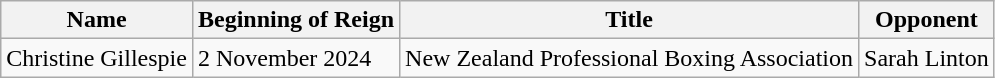<table class="wikitable">
<tr>
<th>Name</th>
<th>Beginning of Reign</th>
<th>Title</th>
<th>Opponent</th>
</tr>
<tr>
<td>Christine Gillespie</td>
<td>2 November 2024</td>
<td>New Zealand Professional Boxing Association</td>
<td>Sarah Linton</td>
</tr>
</table>
